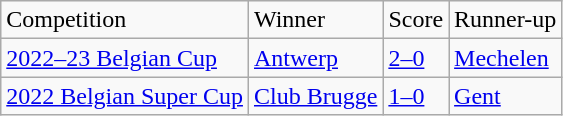<table class="wikitable">
<tr>
<td>Competition</td>
<td>Winner</td>
<td>Score</td>
<td>Runner-up</td>
</tr>
<tr>
<td align=left><a href='#'>2022–23 Belgian Cup</a></td>
<td><a href='#'>Antwerp</a></td>
<td align=left><a href='#'>2–0</a></td>
<td><a href='#'>Mechelen</a></td>
</tr>
<tr>
<td><a href='#'>2022 Belgian Super Cup</a></td>
<td><a href='#'>Club Brugge</a></td>
<td align=left><a href='#'>1–0</a></td>
<td><a href='#'>Gent</a></td>
</tr>
</table>
